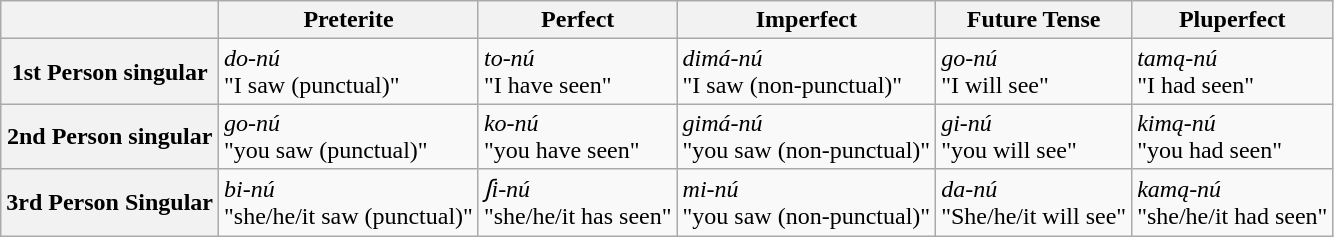<table class="wikitable">
<tr>
<th></th>
<th>Preterite</th>
<th>Perfect</th>
<th>Imperfect</th>
<th>Future Tense</th>
<th>Pluperfect</th>
</tr>
<tr>
<th>1st Person singular</th>
<td><em>do-nú</em> <br> "I saw (punctual)"</td>
<td><em>to-nú</em> <br> "I have seen"</td>
<td><em>dimá-nú</em> <br> "I saw (non-punctual)"</td>
<td><em>go-nú</em> <br> "I will see"</td>
<td><em>tamą-nú</em> <br> "I had seen"</td>
</tr>
<tr>
<th>2nd Person singular</th>
<td><em>go-nú</em> <br> "you saw (punctual)"</td>
<td><em>ko-nú</em> <br> "you have seen"</td>
<td><em>gimá-nú</em> <br> "you saw (non-punctual)"</td>
<td><em>gi-nú</em> <br> "you will see"</td>
<td><em>kimą-nú</em> <br> "you had seen"</td>
</tr>
<tr>
<th>3rd Person Singular</th>
<td><em>bi-nú</em> <br> "she/he/it saw (punctual)"</td>
<td><em>ʃi-nú</em> <br> "she/he/it has seen"</td>
<td><em>mi-nú</em> <br> "you saw (non-punctual)"</td>
<td><em>da-nú</em> <br> "She/he/it will see"</td>
<td><em>kamą-nú</em> <br> "she/he/it had seen"</td>
</tr>
</table>
